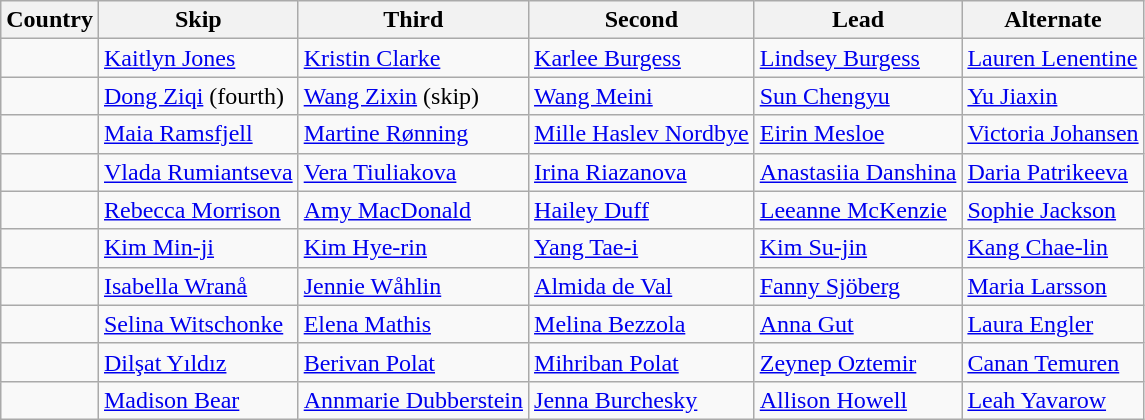<table class=wikitable>
<tr>
<th>Country</th>
<th>Skip</th>
<th>Third</th>
<th>Second</th>
<th>Lead</th>
<th>Alternate</th>
</tr>
<tr>
<td></td>
<td><a href='#'>Kaitlyn Jones</a></td>
<td><a href='#'>Kristin Clarke</a></td>
<td><a href='#'>Karlee Burgess</a></td>
<td><a href='#'>Lindsey Burgess</a></td>
<td><a href='#'>Lauren Lenentine</a></td>
</tr>
<tr>
<td></td>
<td><a href='#'>Dong Ziqi</a> (fourth)</td>
<td><a href='#'>Wang Zixin</a> (skip)</td>
<td><a href='#'>Wang Meini</a></td>
<td><a href='#'>Sun Chengyu</a></td>
<td><a href='#'>Yu Jiaxin</a></td>
</tr>
<tr>
<td></td>
<td><a href='#'>Maia Ramsfjell</a></td>
<td><a href='#'>Martine Rønning</a></td>
<td><a href='#'>Mille Haslev Nordbye</a></td>
<td><a href='#'>Eirin Mesloe</a></td>
<td><a href='#'>Victoria Johansen</a></td>
</tr>
<tr>
<td></td>
<td><a href='#'>Vlada Rumiantseva</a></td>
<td><a href='#'>Vera Tiuliakova</a></td>
<td><a href='#'>Irina Riazanova</a></td>
<td><a href='#'>Anastasiia Danshina</a></td>
<td><a href='#'>Daria Patrikeeva</a></td>
</tr>
<tr>
<td></td>
<td><a href='#'>Rebecca Morrison</a></td>
<td><a href='#'>Amy MacDonald</a></td>
<td><a href='#'>Hailey Duff</a></td>
<td><a href='#'>Leeanne McKenzie</a></td>
<td><a href='#'>Sophie Jackson</a></td>
</tr>
<tr>
<td></td>
<td><a href='#'>Kim Min-ji</a></td>
<td><a href='#'>Kim Hye-rin</a></td>
<td><a href='#'>Yang Tae-i</a></td>
<td><a href='#'>Kim Su-jin</a></td>
<td><a href='#'>Kang Chae-lin</a></td>
</tr>
<tr>
<td></td>
<td><a href='#'>Isabella Wranå</a></td>
<td><a href='#'>Jennie Wåhlin</a></td>
<td><a href='#'>Almida de Val</a></td>
<td><a href='#'>Fanny Sjöberg</a></td>
<td><a href='#'>Maria Larsson</a></td>
</tr>
<tr>
<td></td>
<td><a href='#'>Selina Witschonke</a></td>
<td><a href='#'>Elena Mathis</a></td>
<td><a href='#'>Melina Bezzola</a></td>
<td><a href='#'>Anna Gut</a></td>
<td><a href='#'>Laura Engler</a></td>
</tr>
<tr>
<td></td>
<td><a href='#'>Dilşat Yıldız</a></td>
<td><a href='#'>Berivan Polat</a></td>
<td><a href='#'>Mihriban Polat</a></td>
<td><a href='#'>Zeynep Oztemir</a></td>
<td><a href='#'>Canan Temuren</a></td>
</tr>
<tr>
<td></td>
<td><a href='#'>Madison Bear</a></td>
<td><a href='#'>Annmarie Dubberstein</a></td>
<td><a href='#'>Jenna Burchesky</a></td>
<td><a href='#'>Allison Howell</a></td>
<td><a href='#'>Leah Yavarow</a></td>
</tr>
</table>
